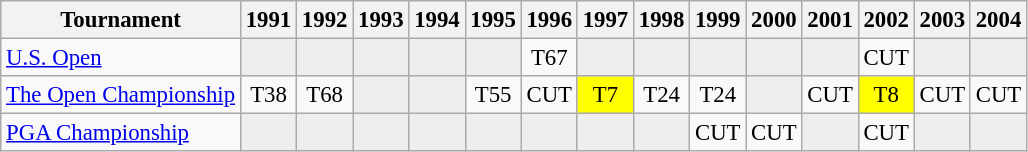<table class="wikitable" style="font-size:95%;text-align:center;">
<tr>
<th>Tournament</th>
<th>1991</th>
<th>1992</th>
<th>1993</th>
<th>1994</th>
<th>1995</th>
<th>1996</th>
<th>1997</th>
<th>1998</th>
<th>1999</th>
<th>2000</th>
<th>2001</th>
<th>2002</th>
<th>2003</th>
<th>2004</th>
</tr>
<tr>
<td align=left><a href='#'>U.S. Open</a></td>
<td style="background:#eeeeee;"></td>
<td style="background:#eeeeee;"></td>
<td style="background:#eeeeee;"></td>
<td style="background:#eeeeee;"></td>
<td style="background:#eeeeee;"></td>
<td>T67</td>
<td style="background:#eeeeee;"></td>
<td style="background:#eeeeee;"></td>
<td style="background:#eeeeee;"></td>
<td style="background:#eeeeee;"></td>
<td style="background:#eeeeee;"></td>
<td>CUT</td>
<td style="background:#eeeeee;"></td>
<td style="background:#eeeeee;"></td>
</tr>
<tr>
<td align=left><a href='#'>The Open Championship</a></td>
<td>T38</td>
<td>T68</td>
<td style="background:#eeeeee;"></td>
<td style="background:#eeeeee;"></td>
<td>T55</td>
<td>CUT</td>
<td style="background:yellow;">T7</td>
<td>T24</td>
<td>T24</td>
<td style="background:#eeeeee;"></td>
<td>CUT</td>
<td style="background:yellow;">T8</td>
<td>CUT</td>
<td>CUT</td>
</tr>
<tr>
<td align=left><a href='#'>PGA Championship</a></td>
<td style="background:#eeeeee;"></td>
<td style="background:#eeeeee;"></td>
<td style="background:#eeeeee;"></td>
<td style="background:#eeeeee;"></td>
<td style="background:#eeeeee;"></td>
<td style="background:#eeeeee;"></td>
<td style="background:#eeeeee;"></td>
<td style="background:#eeeeee;"></td>
<td>CUT</td>
<td>CUT</td>
<td style="background:#eeeeee;"></td>
<td>CUT</td>
<td style="background:#eeeeee;"></td>
<td style="background:#eeeeee;"></td>
</tr>
</table>
